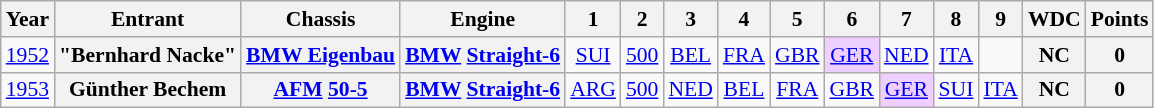<table class="wikitable" style="text-align:center; font-size:90%">
<tr>
<th>Year</th>
<th>Entrant</th>
<th>Chassis</th>
<th>Engine</th>
<th>1</th>
<th>2</th>
<th>3</th>
<th>4</th>
<th>5</th>
<th>6</th>
<th>7</th>
<th>8</th>
<th>9</th>
<th>WDC</th>
<th>Points</th>
</tr>
<tr>
<td><a href='#'>1952</a></td>
<th>"Bernhard Nacke"</th>
<th><a href='#'>BMW Eigenbau</a></th>
<th><a href='#'>BMW</a> <a href='#'>Straight-6</a></th>
<td><a href='#'>SUI</a></td>
<td><a href='#'>500</a></td>
<td><a href='#'>BEL</a></td>
<td><a href='#'>FRA</a></td>
<td><a href='#'>GBR</a></td>
<td style="background:#EFCFFF;"><a href='#'>GER</a><br></td>
<td><a href='#'>NED</a></td>
<td><a href='#'>ITA</a></td>
<td></td>
<th>NC</th>
<th>0</th>
</tr>
<tr>
<td><a href='#'>1953</a></td>
<th>Günther Bechem</th>
<th><a href='#'>AFM</a> <a href='#'>50-5</a></th>
<th><a href='#'>BMW</a> <a href='#'>Straight-6</a></th>
<td><a href='#'>ARG</a></td>
<td><a href='#'>500</a></td>
<td><a href='#'>NED</a></td>
<td><a href='#'>BEL</a></td>
<td><a href='#'>FRA</a></td>
<td><a href='#'>GBR</a></td>
<td style="background:#EFCFFF;"><a href='#'>GER</a><br></td>
<td><a href='#'>SUI</a></td>
<td><a href='#'>ITA</a></td>
<th>NC</th>
<th>0</th>
</tr>
</table>
